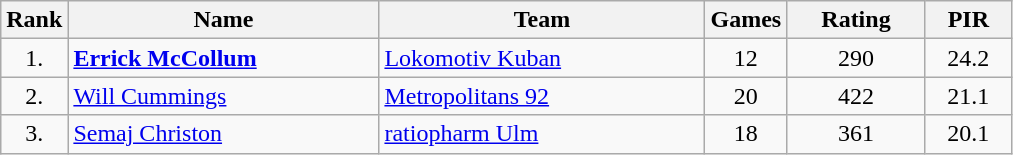<table class="wikitable" style="text-align: center;">
<tr>
<th>Rank</th>
<th style="width:200px">Name</th>
<th style="width:210px">Team</th>
<th>Games</th>
<th style="width:85px">Rating</th>
<th style="width:50px">PIR</th>
</tr>
<tr>
<td>1.</td>
<td style="text-align:left;"> <strong><a href='#'>Errick McCollum</a></strong></td>
<td style="text-align:left;"> <a href='#'>Lokomotiv Kuban</a></td>
<td>12</td>
<td>290</td>
<td>24.2</td>
</tr>
<tr>
<td>2.</td>
<td style="text-align:left;"> <a href='#'>Will Cummings</a></td>
<td style="text-align:left;"> <a href='#'>Metropolitans 92</a></td>
<td>20</td>
<td>422</td>
<td>21.1</td>
</tr>
<tr>
<td>3.</td>
<td style="text-align:left;"> <a href='#'>Semaj Christon</a></td>
<td style="text-align:left;"> <a href='#'>ratiopharm Ulm</a></td>
<td>18</td>
<td>361</td>
<td>20.1</td>
</tr>
</table>
